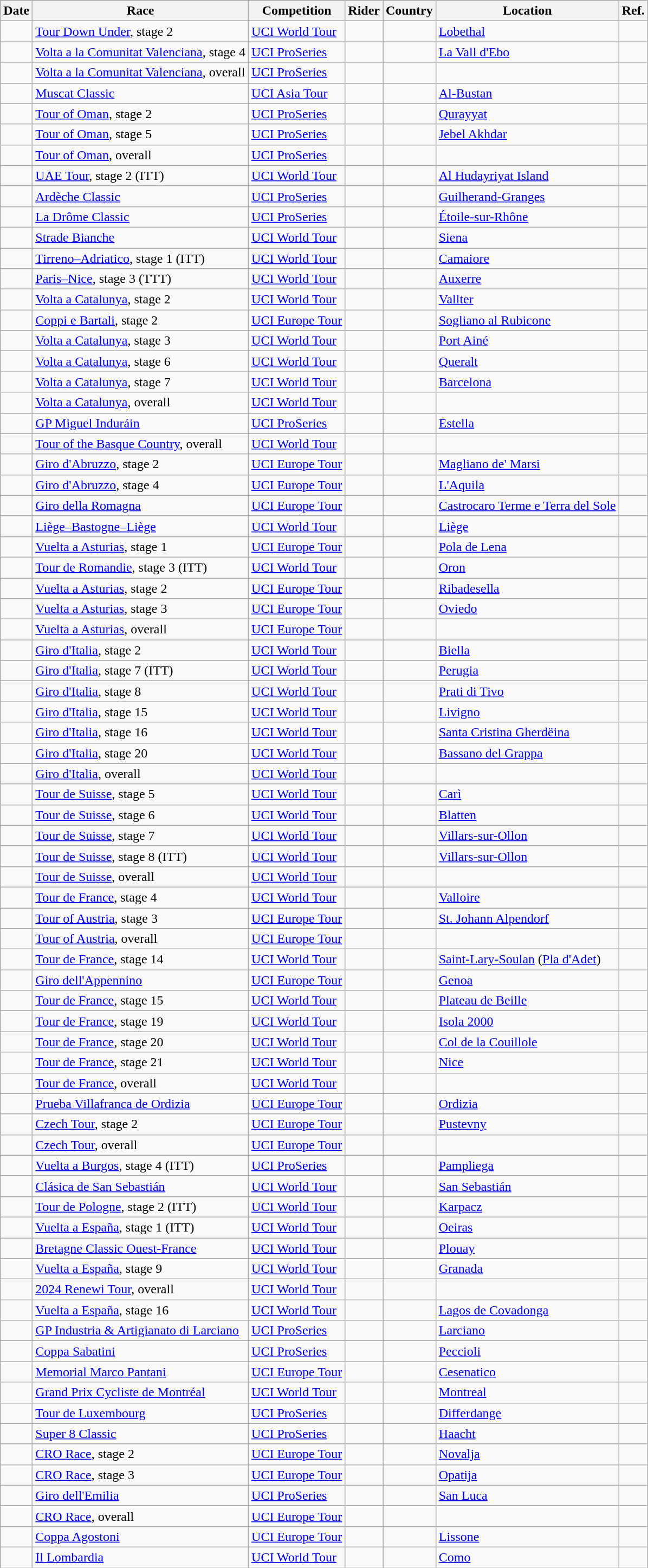<table class="wikitable sortable">
<tr>
<th>Date</th>
<th>Race</th>
<th>Competition</th>
<th>Rider</th>
<th>Country</th>
<th>Location</th>
<th class="unsortable">Ref.</th>
</tr>
<tr>
<td></td>
<td><a href='#'>Tour Down Under</a>, stage 2</td>
<td><a href='#'>UCI World Tour</a></td>
<td></td>
<td></td>
<td><a href='#'>Lobethal</a></td>
<td align="center"></td>
</tr>
<tr>
<td></td>
<td><a href='#'>Volta a la Comunitat Valenciana</a>, stage 4</td>
<td><a href='#'>UCI ProSeries</a></td>
<td></td>
<td></td>
<td><a href='#'>La Vall d'Ebo</a></td>
<td align="center"></td>
</tr>
<tr>
<td></td>
<td><a href='#'>Volta a la Comunitat Valenciana</a>, overall</td>
<td><a href='#'>UCI ProSeries</a></td>
<td></td>
<td></td>
<td></td>
<td align="center"></td>
</tr>
<tr>
<td></td>
<td><a href='#'>Muscat Classic</a></td>
<td><a href='#'>UCI Asia Tour</a></td>
<td></td>
<td></td>
<td><a href='#'>Al-Bustan</a></td>
<td align="center"></td>
</tr>
<tr>
<td></td>
<td><a href='#'>Tour of Oman</a>, stage 2</td>
<td><a href='#'>UCI ProSeries</a></td>
<td></td>
<td></td>
<td><a href='#'>Qurayyat</a></td>
<td align="center"></td>
</tr>
<tr>
<td></td>
<td><a href='#'>Tour of Oman</a>, stage 5</td>
<td><a href='#'>UCI ProSeries</a></td>
<td></td>
<td></td>
<td><a href='#'>Jebel Akhdar</a></td>
<td align="center"></td>
</tr>
<tr>
<td></td>
<td><a href='#'>Tour of Oman</a>, overall</td>
<td><a href='#'>UCI ProSeries</a></td>
<td></td>
<td></td>
<td></td>
<td align="center"></td>
</tr>
<tr>
<td></td>
<td><a href='#'>UAE Tour</a>, stage 2 (ITT)</td>
<td><a href='#'>UCI World Tour</a></td>
<td></td>
<td></td>
<td><a href='#'>Al Hudayriyat Island</a></td>
<td align="center"></td>
</tr>
<tr>
<td></td>
<td><a href='#'>Ardèche Classic</a></td>
<td><a href='#'>UCI ProSeries</a></td>
<td></td>
<td></td>
<td><a href='#'>Guilherand-Granges</a></td>
<td align="center"></td>
</tr>
<tr>
<td></td>
<td><a href='#'>La Drôme Classic</a></td>
<td><a href='#'>UCI ProSeries</a></td>
<td></td>
<td></td>
<td><a href='#'>Étoile-sur-Rhône</a></td>
<td align="center"></td>
</tr>
<tr>
<td></td>
<td><a href='#'>Strade Bianche</a></td>
<td><a href='#'>UCI World Tour</a></td>
<td></td>
<td></td>
<td><a href='#'>Siena</a></td>
<td align="center"></td>
</tr>
<tr>
<td></td>
<td><a href='#'>Tirreno–Adriatico</a>, stage 1 (ITT)</td>
<td><a href='#'>UCI World Tour</a></td>
<td></td>
<td></td>
<td><a href='#'>Camaiore</a></td>
<td align="center"></td>
</tr>
<tr>
<td></td>
<td><a href='#'>Paris–Nice</a>, stage 3 (TTT)</td>
<td><a href='#'>UCI World Tour</a></td>
<td align="center"></td>
<td></td>
<td><a href='#'>Auxerre</a></td>
<td align="center"></td>
</tr>
<tr>
<td></td>
<td><a href='#'>Volta a Catalunya</a>, stage 2</td>
<td><a href='#'>UCI World Tour</a></td>
<td></td>
<td></td>
<td><a href='#'>Vallter</a></td>
<td align="center"></td>
</tr>
<tr>
<td></td>
<td><a href='#'>Coppi e Bartali</a>, stage 2</td>
<td><a href='#'>UCI Europe Tour</a></td>
<td></td>
<td></td>
<td><a href='#'>Sogliano al Rubicone</a></td>
<td align="center"></td>
</tr>
<tr>
<td></td>
<td><a href='#'>Volta a Catalunya</a>, stage 3</td>
<td><a href='#'>UCI World Tour</a></td>
<td></td>
<td></td>
<td><a href='#'>Port Ainé</a></td>
<td align="center"></td>
</tr>
<tr>
<td></td>
<td><a href='#'>Volta a Catalunya</a>, stage 6</td>
<td><a href='#'>UCI World Tour</a></td>
<td></td>
<td></td>
<td><a href='#'>Queralt</a></td>
<td align="center"></td>
</tr>
<tr>
<td></td>
<td><a href='#'>Volta a Catalunya</a>, stage 7</td>
<td><a href='#'>UCI World Tour</a></td>
<td></td>
<td></td>
<td><a href='#'>Barcelona</a></td>
<td align="center"></td>
</tr>
<tr>
<td></td>
<td><a href='#'>Volta a Catalunya</a>, overall</td>
<td><a href='#'>UCI World Tour</a></td>
<td></td>
<td></td>
<td></td>
<td align="center"></td>
</tr>
<tr>
<td></td>
<td><a href='#'>GP Miguel Induráin</a></td>
<td><a href='#'>UCI ProSeries</a></td>
<td></td>
<td></td>
<td><a href='#'>Estella</a></td>
<td align="center"></td>
</tr>
<tr>
<td></td>
<td><a href='#'>Tour of the Basque Country</a>, overall</td>
<td><a href='#'>UCI World Tour</a></td>
<td></td>
<td></td>
<td></td>
<td align="center"></td>
</tr>
<tr>
<td></td>
<td><a href='#'>Giro d'Abruzzo</a>, stage 2</td>
<td><a href='#'>UCI Europe Tour</a></td>
<td></td>
<td></td>
<td><a href='#'>Magliano de' Marsi</a></td>
<td align="center"></td>
</tr>
<tr>
<td></td>
<td><a href='#'>Giro d'Abruzzo</a>, stage 4</td>
<td><a href='#'>UCI Europe Tour</a></td>
<td></td>
<td></td>
<td><a href='#'>L'Aquila</a></td>
<td align="center"></td>
</tr>
<tr>
<td></td>
<td><a href='#'>Giro della Romagna</a></td>
<td><a href='#'>UCI Europe Tour</a></td>
<td></td>
<td></td>
<td><a href='#'>Castrocaro Terme e Terra del Sole</a></td>
<td align="center"></td>
</tr>
<tr>
<td></td>
<td><a href='#'>Liège–Bastogne–Liège</a></td>
<td><a href='#'>UCI World Tour</a></td>
<td></td>
<td></td>
<td><a href='#'>Liège</a></td>
<td align="center"></td>
</tr>
<tr>
<td></td>
<td><a href='#'>Vuelta a Asturias</a>, stage 1</td>
<td><a href='#'>UCI Europe Tour</a></td>
<td></td>
<td></td>
<td><a href='#'>Pola de Lena</a></td>
<td align="center"></td>
</tr>
<tr>
<td></td>
<td><a href='#'>Tour de Romandie</a>, stage 3 (ITT)</td>
<td><a href='#'>UCI World Tour</a></td>
<td></td>
<td></td>
<td><a href='#'>Oron</a></td>
<td align="center"></td>
</tr>
<tr>
<td></td>
<td><a href='#'>Vuelta a Asturias</a>, stage 2</td>
<td><a href='#'>UCI Europe Tour</a></td>
<td></td>
<td></td>
<td><a href='#'>Ribadesella</a></td>
<td align="center"></td>
</tr>
<tr>
<td></td>
<td><a href='#'>Vuelta a Asturias</a>, stage 3</td>
<td><a href='#'>UCI Europe Tour</a></td>
<td></td>
<td></td>
<td><a href='#'>Oviedo</a></td>
<td align="center"></td>
</tr>
<tr>
<td></td>
<td><a href='#'>Vuelta a Asturias</a>, overall</td>
<td><a href='#'>UCI Europe Tour</a></td>
<td></td>
<td></td>
<td></td>
<td align="center"></td>
</tr>
<tr>
<td></td>
<td><a href='#'>Giro d'Italia</a>, stage 2</td>
<td><a href='#'>UCI World Tour</a></td>
<td></td>
<td></td>
<td><a href='#'>Biella</a></td>
<td align="center"></td>
</tr>
<tr>
<td></td>
<td><a href='#'>Giro d'Italia</a>, stage 7 (ITT)</td>
<td><a href='#'>UCI World Tour</a></td>
<td></td>
<td></td>
<td><a href='#'>Perugia</a></td>
<td align="center"></td>
</tr>
<tr>
<td></td>
<td><a href='#'>Giro d'Italia</a>, stage 8</td>
<td><a href='#'>UCI World Tour</a></td>
<td></td>
<td></td>
<td><a href='#'>Prati di Tivo</a></td>
<td align="center"></td>
</tr>
<tr>
<td></td>
<td><a href='#'>Giro d'Italia</a>, stage 15</td>
<td><a href='#'>UCI World Tour</a></td>
<td></td>
<td></td>
<td><a href='#'>Livigno</a></td>
<td align="center"></td>
</tr>
<tr>
<td></td>
<td><a href='#'>Giro d'Italia</a>, stage 16</td>
<td><a href='#'>UCI World Tour</a></td>
<td></td>
<td></td>
<td><a href='#'>Santa Cristina Gherdëina</a></td>
<td align="center"></td>
</tr>
<tr>
<td></td>
<td><a href='#'>Giro d'Italia</a>, stage 20</td>
<td><a href='#'>UCI World Tour</a></td>
<td></td>
<td></td>
<td><a href='#'>Bassano del Grappa</a></td>
<td align="center"></td>
</tr>
<tr>
<td></td>
<td><a href='#'>Giro d'Italia</a>, overall</td>
<td><a href='#'>UCI World Tour</a></td>
<td></td>
<td></td>
<td></td>
<td align="center"></td>
</tr>
<tr>
<td></td>
<td><a href='#'>Tour de Suisse</a>, stage 5</td>
<td><a href='#'>UCI World Tour</a></td>
<td></td>
<td></td>
<td><a href='#'>Carì</a></td>
<td align="center"></td>
</tr>
<tr>
<td></td>
<td><a href='#'>Tour de Suisse</a>, stage 6</td>
<td><a href='#'>UCI World Tour</a></td>
<td></td>
<td></td>
<td><a href='#'>Blatten</a></td>
<td align="center"></td>
</tr>
<tr>
<td></td>
<td><a href='#'>Tour de Suisse</a>, stage 7</td>
<td><a href='#'>UCI World Tour</a></td>
<td></td>
<td></td>
<td><a href='#'>Villars-sur-Ollon</a></td>
<td align="center"></td>
</tr>
<tr>
<td></td>
<td><a href='#'>Tour de Suisse</a>, stage 8 (ITT)</td>
<td><a href='#'>UCI World Tour</a></td>
<td></td>
<td></td>
<td><a href='#'>Villars-sur-Ollon</a></td>
<td align="center"></td>
</tr>
<tr>
<td></td>
<td><a href='#'>Tour de Suisse</a>, overall</td>
<td><a href='#'>UCI World Tour</a></td>
<td></td>
<td></td>
<td></td>
<td align="center"></td>
</tr>
<tr>
<td></td>
<td><a href='#'>Tour de France</a>, stage 4</td>
<td><a href='#'>UCI World Tour</a></td>
<td></td>
<td></td>
<td><a href='#'>Valloire</a></td>
<td align="center"></td>
</tr>
<tr>
<td></td>
<td><a href='#'>Tour of Austria</a>, stage 3</td>
<td><a href='#'>UCI Europe Tour</a></td>
<td></td>
<td></td>
<td><a href='#'>St. Johann Alpendorf</a></td>
<td align="center"></td>
</tr>
<tr>
<td></td>
<td><a href='#'>Tour of Austria</a>, overall</td>
<td><a href='#'>UCI Europe Tour</a></td>
<td></td>
<td></td>
<td></td>
<td align="center"></td>
</tr>
<tr>
<td></td>
<td><a href='#'>Tour de France</a>, stage 14</td>
<td><a href='#'>UCI World Tour</a></td>
<td></td>
<td></td>
<td><a href='#'>Saint-Lary-Soulan</a> (<a href='#'>Pla d'Adet</a>)</td>
<td align="center"></td>
</tr>
<tr>
<td></td>
<td><a href='#'>Giro dell'Appennino</a></td>
<td><a href='#'>UCI Europe Tour</a></td>
<td></td>
<td></td>
<td><a href='#'>Genoa</a></td>
<td align="center"></td>
</tr>
<tr>
<td></td>
<td><a href='#'>Tour de France</a>, stage 15</td>
<td><a href='#'>UCI World Tour</a></td>
<td></td>
<td></td>
<td><a href='#'>Plateau de Beille</a></td>
<td align="center"></td>
</tr>
<tr>
<td></td>
<td><a href='#'>Tour de France</a>, stage 19</td>
<td><a href='#'>UCI World Tour</a></td>
<td></td>
<td></td>
<td><a href='#'>Isola 2000</a></td>
<td align="center"></td>
</tr>
<tr>
<td></td>
<td><a href='#'>Tour de France</a>, stage 20</td>
<td><a href='#'>UCI World Tour</a></td>
<td></td>
<td></td>
<td><a href='#'>Col de la Couillole</a></td>
<td align="center"></td>
</tr>
<tr>
<td></td>
<td><a href='#'>Tour de France</a>, stage 21</td>
<td><a href='#'>UCI World Tour</a></td>
<td></td>
<td></td>
<td><a href='#'>Nice</a></td>
<td align="center"></td>
</tr>
<tr>
<td></td>
<td><a href='#'>Tour de France</a>, overall</td>
<td><a href='#'>UCI World Tour</a></td>
<td></td>
<td></td>
<td></td>
<td align="center"></td>
</tr>
<tr>
<td></td>
<td><a href='#'>Prueba Villafranca de Ordizia</a></td>
<td><a href='#'>UCI Europe Tour</a></td>
<td></td>
<td></td>
<td><a href='#'>Ordizia</a></td>
<td align="center"></td>
</tr>
<tr>
<td></td>
<td><a href='#'>Czech Tour</a>, stage 2</td>
<td><a href='#'>UCI Europe Tour</a></td>
<td></td>
<td></td>
<td><a href='#'>Pustevny</a></td>
<td align="center"></td>
</tr>
<tr>
<td></td>
<td><a href='#'>Czech Tour</a>, overall</td>
<td><a href='#'>UCI Europe Tour</a></td>
<td></td>
<td></td>
<td></td>
<td align="center"></td>
</tr>
<tr>
<td></td>
<td><a href='#'>Vuelta a Burgos</a>, stage 4 (ITT)</td>
<td><a href='#'>UCI ProSeries</a></td>
<td></td>
<td></td>
<td><a href='#'>Pampliega</a></td>
<td align="center"></td>
</tr>
<tr>
<td></td>
<td><a href='#'>Clásica de San Sebastián</a></td>
<td><a href='#'>UCI World Tour</a></td>
<td></td>
<td></td>
<td><a href='#'>San Sebastián</a></td>
<td align="center"></td>
</tr>
<tr>
<td></td>
<td><a href='#'>Tour de Pologne</a>, stage 2 (ITT)</td>
<td><a href='#'>UCI World Tour</a></td>
<td></td>
<td></td>
<td><a href='#'>Karpacz</a></td>
<td align="center"></td>
</tr>
<tr>
<td></td>
<td><a href='#'>Vuelta a España</a>, stage 1 (ITT)</td>
<td><a href='#'>UCI World Tour</a></td>
<td></td>
<td></td>
<td><a href='#'>Oeiras</a></td>
<td align="center"></td>
</tr>
<tr>
<td></td>
<td><a href='#'>Bretagne Classic Ouest-France</a></td>
<td><a href='#'>UCI World Tour</a></td>
<td></td>
<td></td>
<td><a href='#'>Plouay</a></td>
<td align="center"></td>
</tr>
<tr>
<td></td>
<td><a href='#'>Vuelta a España</a>, stage 9</td>
<td><a href='#'>UCI World Tour</a></td>
<td></td>
<td></td>
<td><a href='#'>Granada</a></td>
<td align="center"></td>
</tr>
<tr>
<td></td>
<td><a href='#'>2024 Renewi Tour</a>, overall</td>
<td><a href='#'>UCI World Tour</a></td>
<td></td>
<td></td>
<td></td>
<td align="center"></td>
</tr>
<tr>
<td></td>
<td><a href='#'>Vuelta a España</a>, stage 16</td>
<td><a href='#'>UCI World Tour</a></td>
<td></td>
<td></td>
<td><a href='#'>Lagos de Covadonga</a></td>
<td align="center"></td>
</tr>
<tr>
<td></td>
<td><a href='#'>GP Industria & Artigianato di Larciano</a></td>
<td><a href='#'>UCI ProSeries</a></td>
<td></td>
<td></td>
<td><a href='#'>Larciano</a></td>
<td align="center"></td>
</tr>
<tr>
<td></td>
<td><a href='#'>Coppa Sabatini</a></td>
<td><a href='#'>UCI ProSeries</a></td>
<td></td>
<td></td>
<td><a href='#'>Peccioli</a></td>
<td align="center"></td>
</tr>
<tr>
<td></td>
<td><a href='#'>Memorial Marco Pantani</a></td>
<td><a href='#'>UCI Europe Tour</a></td>
<td></td>
<td></td>
<td><a href='#'>Cesenatico</a></td>
<td align="center"></td>
</tr>
<tr>
<td></td>
<td><a href='#'>Grand Prix Cycliste de Montréal</a></td>
<td><a href='#'>UCI World Tour</a></td>
<td></td>
<td></td>
<td><a href='#'>Montreal</a></td>
<td align="center"></td>
</tr>
<tr>
<td></td>
<td><a href='#'>Tour de Luxembourg</a></td>
<td><a href='#'>UCI ProSeries</a></td>
<td></td>
<td></td>
<td><a href='#'>Differdange</a></td>
<td align="center"></td>
</tr>
<tr>
<td></td>
<td><a href='#'>Super 8 Classic</a></td>
<td><a href='#'>UCI ProSeries</a></td>
<td></td>
<td></td>
<td><a href='#'>Haacht</a></td>
<td align="center"></td>
</tr>
<tr>
<td></td>
<td><a href='#'>CRO Race</a>, stage 2</td>
<td><a href='#'>UCI Europe Tour</a></td>
<td></td>
<td></td>
<td><a href='#'>Novalja</a></td>
<td align="center"></td>
</tr>
<tr>
<td></td>
<td><a href='#'>CRO Race</a>, stage 3</td>
<td><a href='#'>UCI Europe Tour</a></td>
<td></td>
<td></td>
<td><a href='#'>Opatija</a></td>
<td align="center"></td>
</tr>
<tr>
<td></td>
<td><a href='#'>Giro dell'Emilia</a></td>
<td><a href='#'>UCI ProSeries</a></td>
<td></td>
<td></td>
<td><a href='#'>San Luca</a></td>
<td align="center"></td>
</tr>
<tr>
<td></td>
<td><a href='#'>CRO Race</a>, overall</td>
<td><a href='#'>UCI Europe Tour</a></td>
<td></td>
<td></td>
<td></td>
<td align="center"></td>
</tr>
<tr>
<td></td>
<td><a href='#'>Coppa Agostoni</a></td>
<td><a href='#'>UCI Europe Tour</a></td>
<td></td>
<td></td>
<td><a href='#'>Lissone</a></td>
<td align="center"></td>
</tr>
<tr>
<td></td>
<td><a href='#'>Il Lombardia</a></td>
<td><a href='#'>UCI World Tour</a></td>
<td></td>
<td></td>
<td><a href='#'>Como</a></td>
<td align="center"></td>
</tr>
</table>
